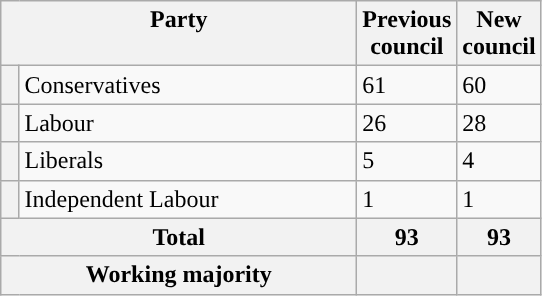<table class="wikitable">
<tr>
<th valign=top colspan="2" style="width: 230px">Party</th>
<th valign=top style="width: 30px">Previous council</th>
<th valign=top style="width: 30px">New council</th>
</tr>
<tr>
<th style="background-color: "></th>
<td>Conservatives</td>
<td>61</td>
<td>60</td>
</tr>
<tr>
<th style="background-color: "></th>
<td>Labour</td>
<td>26</td>
<td>28</td>
</tr>
<tr>
<th style="background-color: "></th>
<td>Liberals</td>
<td>5</td>
<td>4</td>
</tr>
<tr>
<th style="background-color: "></th>
<td>Independent Labour</td>
<td>1</td>
<td>1</td>
</tr>
<tr>
<th colspan=2>Total</th>
<th style="text-align: center">93</th>
<th colspan=3>93</th>
</tr>
<tr>
<th colspan=2>Working majority</th>
<th></th>
<th></th>
</tr>
</table>
